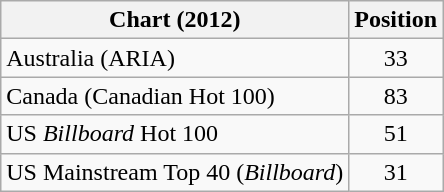<table class="wikitable sortable">
<tr>
<th>Chart (2012)</th>
<th>Position</th>
</tr>
<tr>
<td>Australia (ARIA)</td>
<td align="center">33</td>
</tr>
<tr>
<td>Canada (Canadian Hot 100)</td>
<td align="center">83</td>
</tr>
<tr>
<td>US <em>Billboard</em> Hot 100</td>
<td align="center">51</td>
</tr>
<tr>
<td>US Mainstream Top 40 (<em>Billboard</em>)</td>
<td align="center">31</td>
</tr>
</table>
